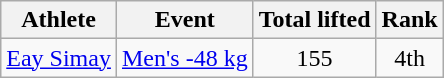<table class="wikitable">
<tr>
<th>Athlete</th>
<th>Event</th>
<th>Total lifted</th>
<th>Rank</th>
</tr>
<tr>
<td><a href='#'>Eay Simay</a></td>
<td><a href='#'>Men's -48 kg</a></td>
<td align="center">155</td>
<td align="center">4th</td>
</tr>
</table>
